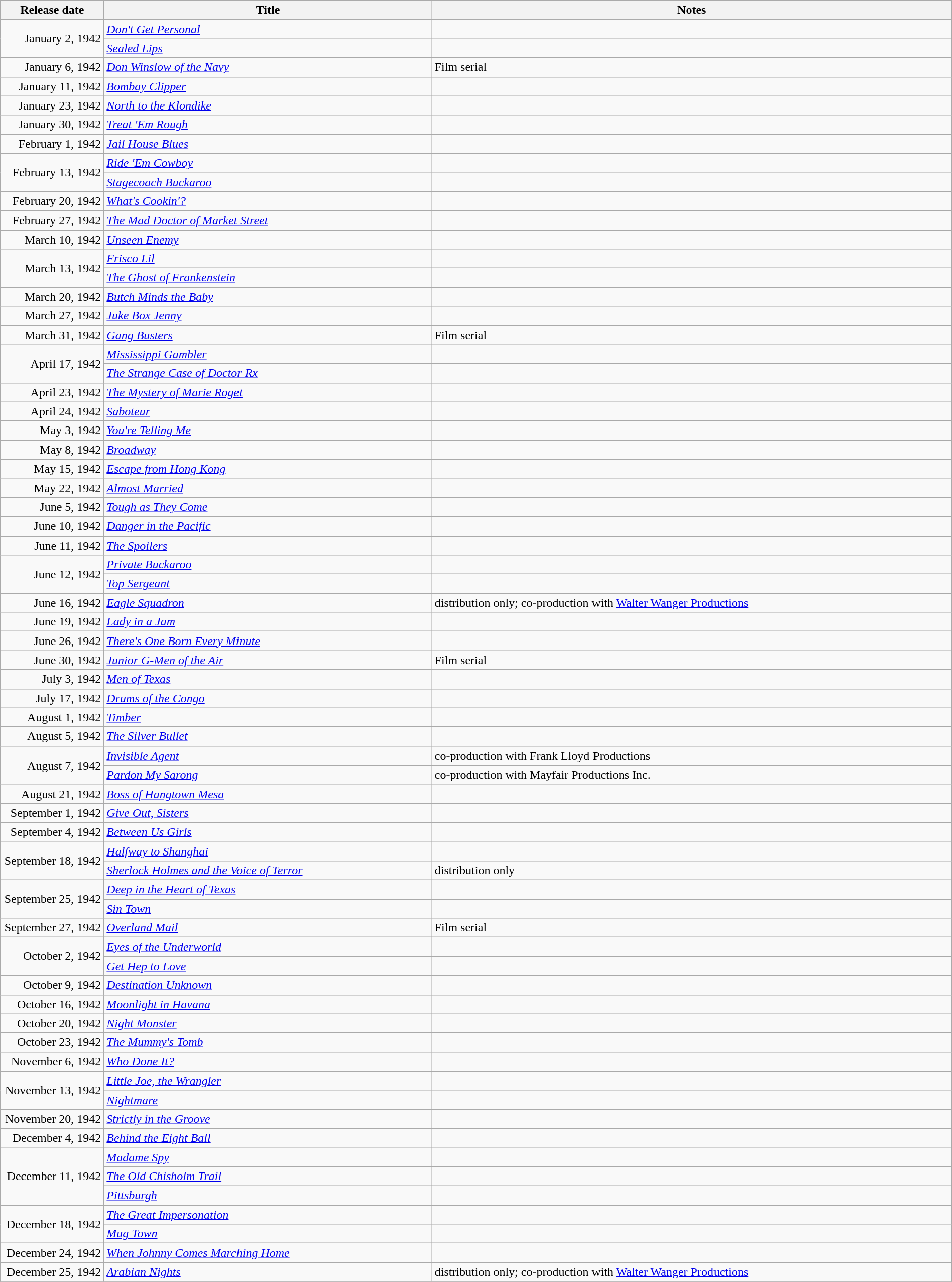<table class="wikitable sortable" style="width:100%;">
<tr>
<th scope="col" style="width:130px;">Release date</th>
<th>Title</th>
<th>Notes</th>
</tr>
<tr>
<td style="text-align:right;" rowspan="2">January 2, 1942</td>
<td><em><a href='#'>Don't Get Personal</a></em></td>
<td></td>
</tr>
<tr>
<td><em><a href='#'>Sealed Lips</a></em></td>
<td></td>
</tr>
<tr>
<td style="text-align:right;">January 6, 1942</td>
<td><em><a href='#'>Don Winslow of the Navy</a></em></td>
<td>Film serial</td>
</tr>
<tr>
<td style="text-align:right;">January 11, 1942</td>
<td><em><a href='#'>Bombay Clipper</a></em></td>
<td></td>
</tr>
<tr>
<td style="text-align:right;">January 23, 1942</td>
<td><em><a href='#'>North to the Klondike</a></em></td>
<td></td>
</tr>
<tr>
<td style="text-align:right;">January 30, 1942</td>
<td><em><a href='#'>Treat 'Em Rough</a></em></td>
<td></td>
</tr>
<tr>
<td style="text-align:right;">February 1, 1942</td>
<td><em><a href='#'>Jail House Blues</a></em></td>
<td></td>
</tr>
<tr>
<td style="text-align:right;" rowspan="2">February 13, 1942</td>
<td><em><a href='#'>Ride 'Em Cowboy</a></em></td>
<td></td>
</tr>
<tr>
<td><em><a href='#'>Stagecoach Buckaroo</a></em></td>
<td></td>
</tr>
<tr>
<td style="text-align:right;">February 20, 1942</td>
<td><em><a href='#'>What's Cookin'?</a></em></td>
<td></td>
</tr>
<tr>
<td style="text-align:right;">February 27, 1942</td>
<td><em><a href='#'>The Mad Doctor of Market Street</a></em></td>
<td></td>
</tr>
<tr>
<td style="text-align:right;">March 10, 1942</td>
<td><em><a href='#'>Unseen Enemy</a></em></td>
<td></td>
</tr>
<tr>
<td style="text-align:right;" rowspan="2">March 13, 1942</td>
<td><em><a href='#'>Frisco Lil</a></em></td>
<td></td>
</tr>
<tr>
<td><em><a href='#'>The Ghost of Frankenstein</a></em></td>
<td></td>
</tr>
<tr>
<td style="text-align:right;">March 20, 1942</td>
<td><em><a href='#'>Butch Minds the Baby</a></em></td>
<td></td>
</tr>
<tr>
<td style="text-align:right;">March 27, 1942</td>
<td><em><a href='#'>Juke Box Jenny</a></em></td>
<td></td>
</tr>
<tr>
<td style="text-align:right;">March 31, 1942</td>
<td><em><a href='#'>Gang Busters</a></em></td>
<td>Film serial</td>
</tr>
<tr>
<td style="text-align:right;" rowspan="2">April 17, 1942</td>
<td><em><a href='#'>Mississippi Gambler</a></em></td>
<td></td>
</tr>
<tr>
<td><em><a href='#'>The Strange Case of Doctor Rx</a></em></td>
<td></td>
</tr>
<tr>
<td style="text-align:right;">April 23, 1942</td>
<td><em><a href='#'>The Mystery of Marie Roget</a></em></td>
<td></td>
</tr>
<tr>
<td style="text-align:right;">April 24, 1942</td>
<td><em><a href='#'>Saboteur</a></em></td>
<td></td>
</tr>
<tr>
<td style="text-align:right;">May 3, 1942</td>
<td><em><a href='#'>You're Telling Me</a></em></td>
<td></td>
</tr>
<tr>
<td style="text-align:right;">May 8, 1942</td>
<td><em><a href='#'>Broadway</a></em></td>
<td></td>
</tr>
<tr>
<td style="text-align:right;">May 15, 1942</td>
<td><em><a href='#'>Escape from Hong Kong</a></em></td>
<td></td>
</tr>
<tr>
<td style="text-align:right;">May 22, 1942</td>
<td><em><a href='#'>Almost Married</a></em></td>
<td></td>
</tr>
<tr>
<td style="text-align:right;">June 5, 1942</td>
<td><em><a href='#'>Tough as They Come</a></em></td>
<td></td>
</tr>
<tr>
<td style="text-align:right;">June 10, 1942</td>
<td><em><a href='#'>Danger in the Pacific</a></em></td>
<td></td>
</tr>
<tr>
<td style="text-align:right;">June 11, 1942</td>
<td><em><a href='#'>The Spoilers</a></em></td>
<td></td>
</tr>
<tr>
<td style="text-align:right;" rowspan="2">June 12, 1942</td>
<td><em><a href='#'>Private Buckaroo</a></em></td>
<td></td>
</tr>
<tr>
<td><em><a href='#'>Top Sergeant</a></em></td>
<td></td>
</tr>
<tr>
<td style="text-align:right;">June 16, 1942</td>
<td><em><a href='#'>Eagle Squadron</a></em></td>
<td>distribution only; co-production with <a href='#'>Walter Wanger Productions</a></td>
</tr>
<tr>
<td style="text-align:right;">June 19, 1942</td>
<td><em><a href='#'>Lady in a Jam</a></em></td>
<td></td>
</tr>
<tr>
<td style="text-align:right;">June 26, 1942</td>
<td><em><a href='#'>There's One Born Every Minute</a></em></td>
<td></td>
</tr>
<tr>
<td style="text-align:right;">June 30, 1942</td>
<td><em><a href='#'>Junior G-Men of the Air</a></em></td>
<td>Film serial</td>
</tr>
<tr>
<td style="text-align:right;">July 3, 1942</td>
<td><em><a href='#'>Men of Texas</a></em></td>
<td></td>
</tr>
<tr>
<td style="text-align:right;">July 17, 1942</td>
<td><em><a href='#'>Drums of the Congo</a></em></td>
<td></td>
</tr>
<tr>
<td style="text-align:right;">August 1, 1942</td>
<td><em><a href='#'>Timber</a></em></td>
<td></td>
</tr>
<tr>
<td style="text-align:right;">August 5, 1942</td>
<td><em><a href='#'>The Silver Bullet</a></em></td>
<td></td>
</tr>
<tr>
<td style="text-align:right;" rowspan="2">August 7, 1942</td>
<td><em><a href='#'>Invisible Agent</a></em></td>
<td>co-production with Frank Lloyd Productions</td>
</tr>
<tr>
<td><em><a href='#'>Pardon My Sarong</a></em></td>
<td>co-production with Mayfair Productions Inc.</td>
</tr>
<tr>
<td style="text-align:right;">August 21, 1942</td>
<td><em><a href='#'>Boss of Hangtown Mesa</a></em></td>
<td></td>
</tr>
<tr>
<td style="text-align:right;">September 1, 1942</td>
<td><em><a href='#'>Give Out, Sisters</a></em></td>
<td></td>
</tr>
<tr>
<td style="text-align:right;">September 4, 1942</td>
<td><em><a href='#'>Between Us Girls</a></em></td>
<td></td>
</tr>
<tr>
<td style="text-align:right;" rowspan="2">September 18, 1942</td>
<td><em><a href='#'>Halfway to Shanghai</a></em></td>
<td></td>
</tr>
<tr>
<td><em><a href='#'>Sherlock Holmes and the Voice of Terror</a></em></td>
<td>distribution only</td>
</tr>
<tr>
<td style="text-align:right;" rowspan="2">September 25, 1942</td>
<td><em><a href='#'>Deep in the Heart of Texas</a></em></td>
<td></td>
</tr>
<tr>
<td><em><a href='#'>Sin Town</a></em></td>
<td></td>
</tr>
<tr>
<td style="text-align:right;">September 27, 1942</td>
<td><em><a href='#'>Overland Mail</a></em></td>
<td>Film serial</td>
</tr>
<tr>
<td style="text-align:right;" rowspan="2">October 2, 1942</td>
<td><em><a href='#'>Eyes of the Underworld</a></em></td>
<td></td>
</tr>
<tr>
<td><em><a href='#'>Get Hep to Love</a></em></td>
<td></td>
</tr>
<tr>
<td style="text-align:right;">October 9, 1942</td>
<td><em><a href='#'>Destination Unknown</a></em></td>
<td></td>
</tr>
<tr>
<td style="text-align:right;">October 16, 1942</td>
<td><em><a href='#'>Moonlight in Havana</a></em></td>
<td></td>
</tr>
<tr>
<td style="text-align:right;">October 20, 1942</td>
<td><em><a href='#'>Night Monster</a></em></td>
<td></td>
</tr>
<tr>
<td style="text-align:right;">October 23, 1942</td>
<td><em><a href='#'>The Mummy's Tomb</a></em></td>
<td></td>
</tr>
<tr>
<td style="text-align:right;">November 6, 1942</td>
<td><em><a href='#'>Who Done It?</a></em></td>
<td></td>
</tr>
<tr>
<td style="text-align:right;" rowspan="2">November 13, 1942</td>
<td><em><a href='#'>Little Joe, the Wrangler</a></em></td>
<td></td>
</tr>
<tr>
<td><em><a href='#'>Nightmare</a></em></td>
<td></td>
</tr>
<tr>
<td style="text-align:right;">November 20, 1942</td>
<td><em><a href='#'>Strictly in the Groove</a></em></td>
<td></td>
</tr>
<tr>
<td style="text-align:right;">December 4, 1942</td>
<td><em><a href='#'>Behind the Eight Ball</a></em></td>
<td></td>
</tr>
<tr>
<td style="text-align:right;" rowspan="3">December 11, 1942</td>
<td><em><a href='#'>Madame Spy</a></em></td>
<td></td>
</tr>
<tr>
<td><em><a href='#'>The Old Chisholm Trail</a></em></td>
<td></td>
</tr>
<tr>
<td><em><a href='#'>Pittsburgh</a></em></td>
<td></td>
</tr>
<tr>
<td style="text-align:right;" rowspan="2">December 18, 1942</td>
<td><em><a href='#'>The Great Impersonation</a></em></td>
<td></td>
</tr>
<tr>
<td><em><a href='#'>Mug Town</a></em></td>
<td></td>
</tr>
<tr>
<td style="text-align:right;">December 24, 1942</td>
<td><em><a href='#'>When Johnny Comes Marching Home</a></em></td>
<td></td>
</tr>
<tr>
<td style="text-align:right;">December 25, 1942</td>
<td><em><a href='#'>Arabian Nights</a></em></td>
<td>distribution only; co-production with <a href='#'>Walter Wanger Productions</a></td>
</tr>
<tr>
</tr>
</table>
